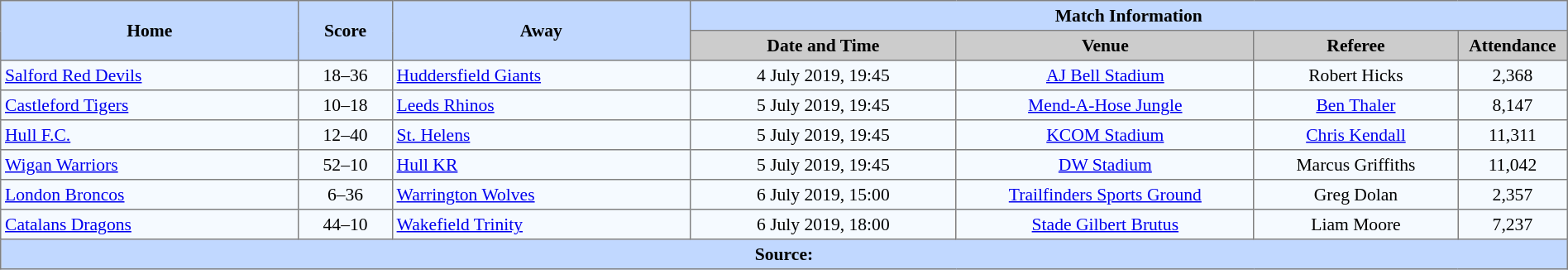<table border="1" style="border-collapse:collapse; font-size:90%; text-align:center;" cellpadding="3" cellspacing="0" width="100%">
<tr bgcolor="#C1D8FF">
<th rowspan="2" width="19%">Home</th>
<th rowspan="2" width="6%">Score</th>
<th rowspan="2" width="19%">Away</th>
<th colspan="4">Match Information</th>
</tr>
<tr bgcolor="#CCCCCC">
<th width="17%">Date and Time</th>
<th width="19%">Venue</th>
<th width="13%">Referee</th>
<th width="7%">Attendance</th>
</tr>
<tr bgcolor="#F5FAFF">
<td align="left"> <a href='#'>Salford Red Devils</a></td>
<td>18–36</td>
<td align="left"> <a href='#'>Huddersfield Giants</a></td>
<td>4 July 2019, 19:45</td>
<td><a href='#'>AJ Bell Stadium</a></td>
<td>Robert Hicks</td>
<td>2,368</td>
</tr>
<tr bgcolor="#F5FAFF">
<td align="left"> <a href='#'>Castleford Tigers</a></td>
<td>10–18</td>
<td align="left"> <a href='#'>Leeds Rhinos</a></td>
<td>5 July 2019, 19:45</td>
<td><a href='#'>Mend-A-Hose Jungle</a></td>
<td><a href='#'>Ben Thaler</a></td>
<td>8,147</td>
</tr>
<tr bgcolor="#F5FAFF">
<td align="left"> <a href='#'>Hull F.C.</a></td>
<td>12–40</td>
<td align="left"> <a href='#'>St. Helens</a></td>
<td>5 July 2019, 19:45</td>
<td><a href='#'>KCOM Stadium</a></td>
<td><a href='#'>Chris Kendall</a></td>
<td>11,311</td>
</tr>
<tr bgcolor="#F5FAFF">
<td align="left"> <a href='#'>Wigan Warriors</a></td>
<td>52–10</td>
<td align="left"> <a href='#'>Hull KR</a></td>
<td>5 July 2019, 19:45</td>
<td><a href='#'>DW Stadium</a></td>
<td>Marcus Griffiths</td>
<td>11,042</td>
</tr>
<tr bgcolor="#F5FAFF">
<td align="left"> <a href='#'>London Broncos</a></td>
<td>6–36</td>
<td align="left"> <a href='#'>Warrington Wolves</a></td>
<td>6 July 2019, 15:00</td>
<td><a href='#'>Trailfinders Sports Ground</a></td>
<td>Greg Dolan</td>
<td>2,357</td>
</tr>
<tr bgcolor="#F5FAFF">
<td align="left"> <a href='#'>Catalans Dragons</a></td>
<td>44–10</td>
<td align="left"> <a href='#'>Wakefield Trinity</a></td>
<td>6 July 2019, 18:00</td>
<td><a href='#'>Stade Gilbert Brutus</a></td>
<td>Liam Moore</td>
<td>7,237</td>
</tr>
<tr style="background:#c1d8ff;">
<th colspan="7">Source:</th>
</tr>
</table>
